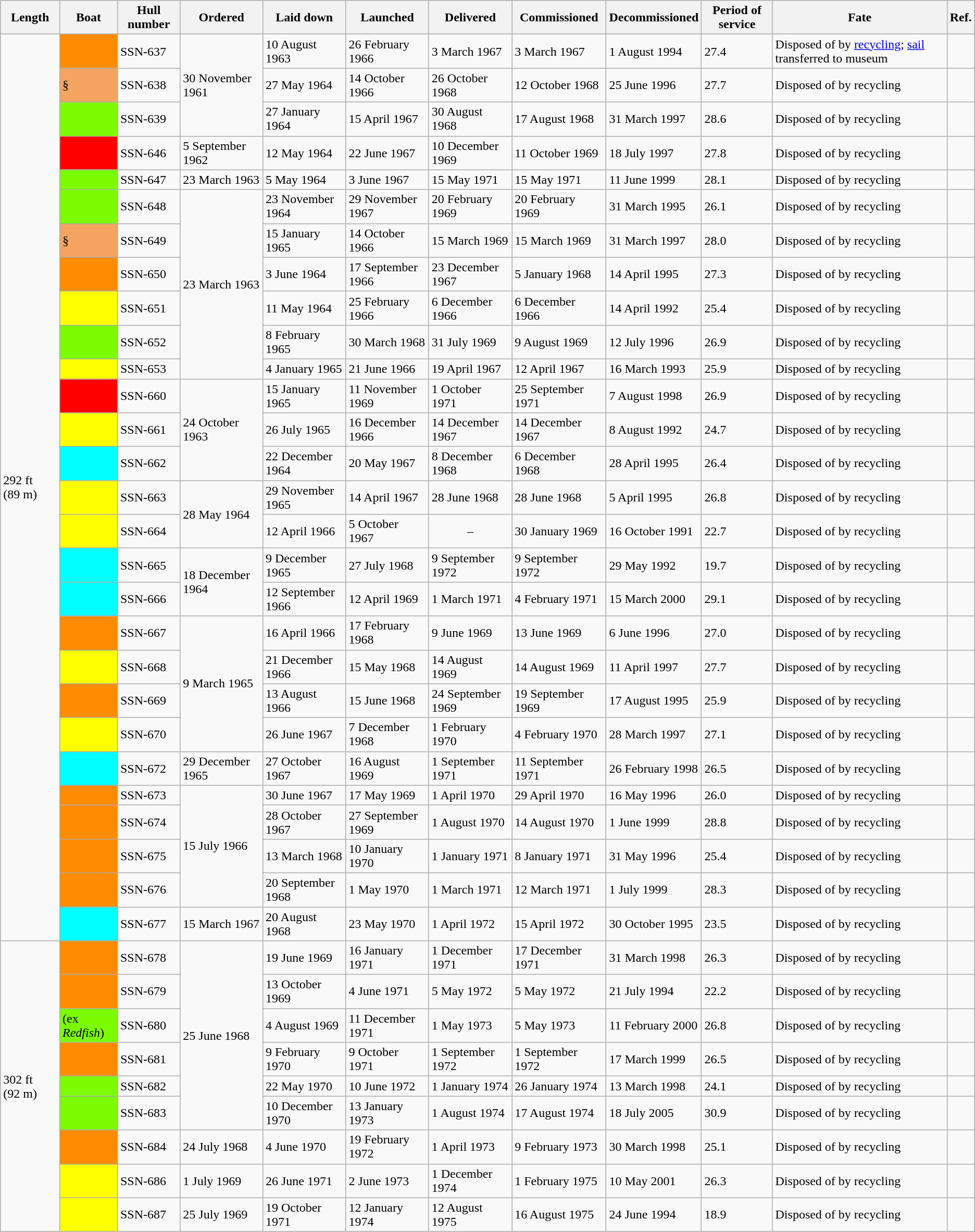<table class="wikitable sortable">
<tr>
<th>Length</th>
<th>Boat</th>
<th>Hull number</th>
<th>Ordered</th>
<th>Laid down</th>
<th>Launched</th>
<th>Delivered</th>
<th>Commissioned</th>
<th>Decommissioned</th>
<th>Period of service</th>
<th>Fate</th>
<th class="unsortable">Ref.</th>
</tr>
<tr>
<td rowspan="28">292 ft (89 m)</td>
<td bgcolor="#FF8C00"> </td>
<td>SSN-637</td>
<td rowspan=3>30 November 1961</td>
<td>10 August 1963</td>
<td>26 February 1966</td>
<td>3 March 1967</td>
<td>3 March 1967</td>
<td>1 August 1994</td>
<td>27.4</td>
<td>Disposed of by <a href='#'>recycling</a>; <a href='#'>sail</a> transferred to museum</td>
<td style="text-align:center;"></td>
</tr>
<tr>
<td bgcolor="#F4A460"> §</td>
<td>SSN-638</td>
<td>27 May 1964</td>
<td>14 October 1966</td>
<td>26 October 1968</td>
<td>12 October 1968</td>
<td>25 June 1996</td>
<td>27.7</td>
<td>Disposed of by recycling</td>
<td style="text-align:center;"></td>
</tr>
<tr>
<td bgcolor="#7CFC00"> </td>
<td>SSN-639</td>
<td>27 January 1964</td>
<td>15 April 1967</td>
<td>30 August 1968</td>
<td>17 August 1968</td>
<td>31 March 1997</td>
<td>28.6</td>
<td>Disposed of by recycling</td>
<td style="text-align:center;"></td>
</tr>
<tr>
<td bgcolor="#FF0000"> </td>
<td>SSN-646</td>
<td>5 September 1962</td>
<td>12 May 1964</td>
<td>22 June 1967</td>
<td>10 December 1969</td>
<td>11 October 1969</td>
<td>18 July 1997</td>
<td>27.8</td>
<td>Disposed of by recycling</td>
<td style="text-align:center;"></td>
</tr>
<tr>
<td bgcolor="#7CFC00"> </td>
<td>SSN-647</td>
<td>23 March 1963</td>
<td>5 May 1964</td>
<td>3 June 1967</td>
<td>15 May 1971</td>
<td>15 May 1971</td>
<td>11 June 1999</td>
<td>28.1</td>
<td>Disposed of by recycling</td>
<td style="text-align:center;"></td>
</tr>
<tr>
<td bgcolor="#7CFC00"> </td>
<td>SSN-648</td>
<td rowspan=6>23 March 1963</td>
<td>23 November 1964</td>
<td>29 November 1967</td>
<td>20 February 1969</td>
<td>20 February 1969</td>
<td>31 March 1995</td>
<td>26.1</td>
<td>Disposed of by recycling</td>
<td style="text-align:center;"></td>
</tr>
<tr>
<td bgcolor="#F4A460"> §</td>
<td>SSN-649</td>
<td>15 January 1965</td>
<td>14 October 1966</td>
<td>15 March 1969</td>
<td>15 March 1969</td>
<td>31 March 1997</td>
<td>28.0</td>
<td>Disposed of by recycling</td>
<td style="text-align:center;"></td>
</tr>
<tr>
<td bgcolor="#FF8C00"> </td>
<td>SSN-650</td>
<td>3 June 1964</td>
<td>17 September 1966</td>
<td>23 December 1967</td>
<td>5 January 1968</td>
<td>14 April 1995</td>
<td>27.3</td>
<td>Disposed of by recycling</td>
<td style="text-align:center;"></td>
</tr>
<tr>
<td bgcolor="#FFFF00"> </td>
<td>SSN-651</td>
<td>11 May 1964</td>
<td>25 February 1966</td>
<td>6 December 1966</td>
<td>6 December 1966</td>
<td>14 April 1992</td>
<td>25.4</td>
<td>Disposed of by recycling</td>
<td style="text-align:center;"></td>
</tr>
<tr>
<td bgcolor="#7CFC00"> </td>
<td>SSN-652</td>
<td>8 February 1965</td>
<td>30 March 1968</td>
<td>31 July 1969</td>
<td>9 August 1969</td>
<td>12 July 1996</td>
<td>26.9</td>
<td>Disposed of by recycling</td>
<td style="text-align:center;"></td>
</tr>
<tr>
<td bgcolor="#FFFF00"> </td>
<td>SSN-653</td>
<td>4 January 1965</td>
<td>21 June 1966</td>
<td>19 April 1967</td>
<td>12 April 1967</td>
<td>16 March 1993</td>
<td>25.9</td>
<td>Disposed of by recycling</td>
<td style="text-align:center;"></td>
</tr>
<tr>
<td bgcolor="#FF0000"> </td>
<td>SSN-660</td>
<td rowspan=3>24 October 1963</td>
<td>15 January 1965</td>
<td>11 November 1969</td>
<td>1 October 1971</td>
<td>25 September 1971</td>
<td>7 August 1998</td>
<td>26.9</td>
<td>Disposed of by recycling</td>
<td style="text-align:center;"></td>
</tr>
<tr>
<td bgcolor="#FFFF00"> </td>
<td>SSN-661</td>
<td>26 July 1965</td>
<td>16 December 1966</td>
<td>14 December 1967</td>
<td>14 December 1967</td>
<td>8 August 1992</td>
<td>24.7</td>
<td>Disposed of by recycling</td>
<td style="text-align:center;"></td>
</tr>
<tr>
<td bgcolor="#00FFFF"> </td>
<td>SSN-662</td>
<td>22 December 1964</td>
<td>20 May 1967</td>
<td>8 December 1968</td>
<td>6 December 1968</td>
<td>28 April 1995</td>
<td>26.4</td>
<td>Disposed of by recycling</td>
<td></td>
</tr>
<tr>
<td bgcolor="#FFFF00"> </td>
<td>SSN-663</td>
<td rowspan=2>28 May 1964</td>
<td>29 November 1965</td>
<td>14 April 1967</td>
<td>28 June 1968</td>
<td>28 June 1968</td>
<td>5 April 1995</td>
<td>26.8</td>
<td>Disposed of by recycling</td>
<td style="text-align:center;"></td>
</tr>
<tr>
<td bgcolor="#FFFF00"> </td>
<td>SSN-664</td>
<td>12 April 1966</td>
<td>5 October 1967</td>
<td align="center">–</td>
<td>30 January 1969</td>
<td>16 October 1991</td>
<td>22.7</td>
<td>Disposed of by recycling</td>
<td style="text-align:center;"></td>
</tr>
<tr>
<td bgcolor="#00FFFF"> </td>
<td>SSN-665</td>
<td rowspan=2>18 December 1964</td>
<td>9 December 1965</td>
<td>27 July 1968</td>
<td>9 September 1972</td>
<td>9 September 1972</td>
<td>29 May 1992</td>
<td>19.7</td>
<td>Disposed of by recycling</td>
<td style="text-align:center;"></td>
</tr>
<tr>
<td bgcolor="#00FFFF"></td>
<td>SSN-666</td>
<td>12 September 1966</td>
<td>12 April 1969</td>
<td>1 March 1971</td>
<td>4 February 1971</td>
<td>15 March 2000</td>
<td>29.1</td>
<td>Disposed of by recycling</td>
<td style="text-align:center;"></td>
</tr>
<tr>
<td bgcolor="#FF8C00"> </td>
<td>SSN-667</td>
<td rowspan=4>9 March 1965</td>
<td>16 April 1966</td>
<td>17 February 1968</td>
<td>9 June 1969</td>
<td>13 June 1969</td>
<td>6 June 1996</td>
<td>27.0</td>
<td>Disposed of by recycling</td>
<td style="text-align:center;"></td>
</tr>
<tr>
<td bgcolor="#FFFF00"> </td>
<td>SSN-668</td>
<td>21 December 1966</td>
<td>15 May 1968</td>
<td>14 August 1969</td>
<td>14 August 1969</td>
<td>11 April 1997</td>
<td>27.7</td>
<td>Disposed of by recycling</td>
<td style="text-align:center;"></td>
</tr>
<tr>
<td bgcolor="#FF8C00"> </td>
<td>SSN-669</td>
<td>13 August 1966</td>
<td>15 June 1968</td>
<td>24 September 1969</td>
<td>19 September 1969</td>
<td>17 August 1995</td>
<td>25.9</td>
<td>Disposed of by recycling</td>
<td style="text-align:center;"></td>
</tr>
<tr>
<td bgcolor="#FFFF00"> </td>
<td>SSN-670</td>
<td>26 June 1967</td>
<td>7 December 1968</td>
<td>1 February 1970</td>
<td>4 February 1970</td>
<td>28 March 1997</td>
<td>27.1</td>
<td>Disposed of by recycling</td>
<td style="text-align:center;"></td>
</tr>
<tr>
<td bgcolor="#00FFFF"> </td>
<td>SSN-672</td>
<td>29 December 1965</td>
<td>27 October 1967</td>
<td>16 August 1969</td>
<td>1 September 1971</td>
<td>11 September 1971</td>
<td>26 February 1998</td>
<td>26.5</td>
<td>Disposed of by recycling</td>
<td style="text-align:center;"></td>
</tr>
<tr>
<td bgcolor="#FF8C00"> </td>
<td>SSN-673</td>
<td rowspan=4>15 July 1966</td>
<td>30 June 1967</td>
<td>17 May 1969</td>
<td>1 April 1970</td>
<td>29 April 1970</td>
<td>16 May 1996</td>
<td>26.0</td>
<td>Disposed of by recycling</td>
<td style="text-align:center;"></td>
</tr>
<tr>
<td bgcolor="#FF8C00"> </td>
<td>SSN-674</td>
<td>28 October 1967</td>
<td>27 September 1969</td>
<td>1 August 1970</td>
<td>14 August 1970</td>
<td>1 June 1999</td>
<td>28.8</td>
<td>Disposed of by recycling</td>
<td style="text-align:center;"></td>
</tr>
<tr>
<td bgcolor="#FF8C00"> </td>
<td>SSN-675</td>
<td>13 March 1968</td>
<td>10 January 1970</td>
<td>1 January 1971</td>
<td>8 January 1971</td>
<td>31 May 1996</td>
<td>25.4</td>
<td>Disposed of by recycling</td>
<td style="text-align:center;"></td>
</tr>
<tr>
<td bgcolor="#FF8C00"> </td>
<td>SSN-676</td>
<td>20 September 1968</td>
<td>1 May 1970</td>
<td>1 March 1971</td>
<td>12 March 1971</td>
<td>1 July 1999</td>
<td>28.3</td>
<td>Disposed of by recycling</td>
<td style="text-align:center;"></td>
</tr>
<tr>
<td bgcolor="#00FFFF"> </td>
<td>SSN-677</td>
<td>15 March 1967</td>
<td>20 August 1968</td>
<td>23 May 1970</td>
<td>1 April 1972</td>
<td>15 April 1972</td>
<td>30 October 1995</td>
<td>23.5</td>
<td>Disposed of by recycling</td>
<td style="text-align:center;"></td>
</tr>
<tr>
<td rowspan="9">302 ft (92 m)</td>
<td bgcolor="#FF8C00"> </td>
<td>SSN-678</td>
<td rowspan=6>25 June 1968</td>
<td>19 June 1969</td>
<td>16 January 1971</td>
<td>1 December 1971</td>
<td>17 December 1971</td>
<td>31 March 1998</td>
<td>26.3</td>
<td>Disposed of by recycling</td>
<td style="text-align:center;"></td>
</tr>
<tr>
<td bgcolor="#FF8C00"> </td>
<td>SSN-679</td>
<td>13 October 1969</td>
<td>4 June 1971</td>
<td>5 May 1972</td>
<td>5 May 1972</td>
<td>21 July 1994</td>
<td>22.2</td>
<td>Disposed of by recycling</td>
<td style="text-align:center;"></td>
</tr>
<tr>
<td bgcolor="#7CFC00"> (ex <em>Redfish</em>) </td>
<td>SSN-680</td>
<td>4 August 1969</td>
<td>11 December 1971</td>
<td>1 May 1973</td>
<td>5 May 1973</td>
<td>11 February 2000</td>
<td>26.8</td>
<td>Disposed of by recycling</td>
<td style="text-align:center;"></td>
</tr>
<tr>
<td bgcolor="#FF8C00"> </td>
<td>SSN-681</td>
<td>9 February 1970</td>
<td>9 October 1971</td>
<td>1 September 1972</td>
<td>1 September 1972</td>
<td>17 March 1999</td>
<td>26.5</td>
<td>Disposed of by recycling</td>
<td style="text-align:center;"></td>
</tr>
<tr>
<td bgcolor="#7CFC00"> </td>
<td>SSN-682</td>
<td>22 May 1970</td>
<td>10 June 1972</td>
<td>1 January 1974</td>
<td>26 January 1974</td>
<td>13 March 1998</td>
<td>24.1</td>
<td>Disposed of by recycling</td>
<td style="text-align:center;"></td>
</tr>
<tr>
<td bgcolor="#7CFC00"> </td>
<td>SSN-683</td>
<td>10 December 1970</td>
<td>13 January 1973</td>
<td>1 August 1974</td>
<td>17 August 1974</td>
<td>18 July 2005</td>
<td>30.9</td>
<td>Disposed of by recycling</td>
<td style="text-align:center;"></td>
</tr>
<tr>
<td bgcolor="#FF8C00"> </td>
<td>SSN-684</td>
<td>24 July 1968</td>
<td>4 June 1970</td>
<td>19 February 1972</td>
<td>1 April 1973</td>
<td>9 February 1973</td>
<td>30 March 1998</td>
<td>25.1</td>
<td>Disposed of by recycling</td>
<td style="text-align:center;"></td>
</tr>
<tr>
<td bgcolor="FFFF00"> </td>
<td>SSN-686</td>
<td>1 July 1969</td>
<td>26 June 1971</td>
<td>2 June 1973</td>
<td>1 December 1974</td>
<td>1 February 1975</td>
<td>10 May 2001</td>
<td>26.3</td>
<td>Disposed of by recycling</td>
<td style="text-align:center;"></td>
</tr>
<tr>
<td bgcolor="FFFF00"> </td>
<td>SSN-687</td>
<td>25 July 1969</td>
<td>19 October 1971</td>
<td>12 January 1974</td>
<td>12 August 1975</td>
<td>16 August 1975</td>
<td>24 June 1994</td>
<td>18.9</td>
<td>Disposed of by recycling</td>
<td style="text-align:center;"></td>
</tr>
</table>
